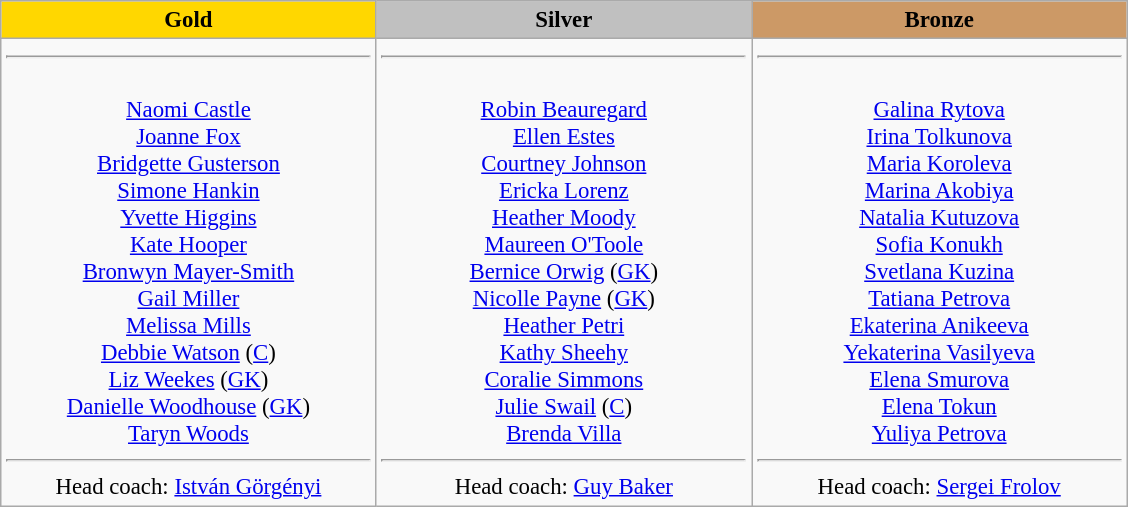<table class="wikitable" style="text-align:center; font-size: 95%;">
<tr>
<td style="width: 16em;background: gold"><strong>Gold</strong></td>
<td style="width: 16em;background: silver"><strong>Silver</strong></td>
<td style="width: 16em;background: #CC9966"><strong>Bronze</strong></td>
</tr>
<tr>
<td><hr><br><a href='#'>Naomi Castle</a><br><a href='#'>Joanne Fox</a><br><a href='#'>Bridgette Gusterson</a><br><a href='#'>Simone Hankin</a><br><a href='#'>Yvette Higgins</a><br><a href='#'>Kate Hooper</a><br><a href='#'>Bronwyn Mayer-Smith</a><br><a href='#'>Gail Miller</a><br><a href='#'>Melissa Mills</a><br><a href='#'>Debbie Watson</a> (<a href='#'>C</a>)<br><a href='#'>Liz Weekes</a> (<a href='#'>GK</a>)<br><a href='#'>Danielle Woodhouse</a> (<a href='#'>GK</a>)<br><a href='#'>Taryn Woods</a><br><hr>Head coach: <a href='#'>István Görgényi</a></td>
<td><hr><br><a href='#'>Robin Beauregard</a><br><a href='#'>Ellen Estes</a><br><a href='#'>Courtney Johnson</a><br><a href='#'>Ericka Lorenz</a><br><a href='#'>Heather Moody</a><br><a href='#'>Maureen O'Toole</a><br><a href='#'>Bernice Orwig</a> (<a href='#'>GK</a>)<br><a href='#'>Nicolle Payne</a> (<a href='#'>GK</a>)<br><a href='#'>Heather Petri</a><br><a href='#'>Kathy Sheehy</a><br><a href='#'>Coralie Simmons</a><br><a href='#'>Julie Swail</a> (<a href='#'>C</a>)<br><a href='#'>Brenda Villa</a><br><hr>Head coach: <a href='#'>Guy Baker</a></td>
<td><hr><br><a href='#'>Galina Rytova</a><br><a href='#'>Irina Tolkunova</a><br><a href='#'>Maria Koroleva</a><br><a href='#'>Marina Akobiya</a><br><a href='#'>Natalia Kutuzova</a><br><a href='#'>Sofia Konukh</a><br><a href='#'>Svetlana Kuzina</a><br><a href='#'>Tatiana Petrova</a><br><a href='#'>Ekaterina Anikeeva</a><br><a href='#'>Yekaterina Vasilyeva</a><br><a href='#'>Elena Smurova</a><br><a href='#'>Elena Tokun</a><br><a href='#'>Yuliya Petrova</a><br><hr>Head coach: <a href='#'>Sergei Frolov</a></td>
</tr>
</table>
